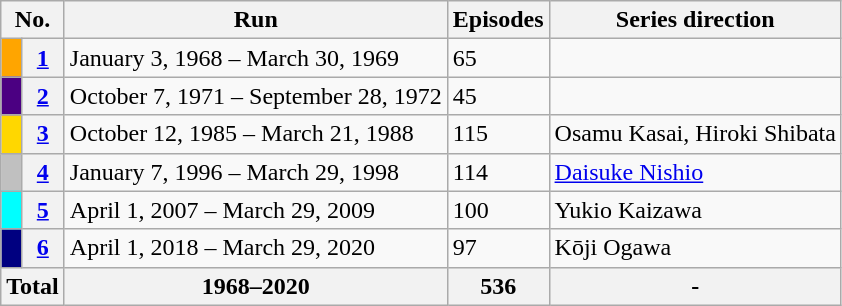<table class="wikitable sortable">
<tr>
<th colspan="2">No.</th>
<th>Run</th>
<th>Episodes</th>
<th>Series <strong>direction</strong></th>
</tr>
<tr>
<th style="background:orange;"></th>
<th><a href='#'>1</a></th>
<td>January 3, 1968 – March 30, 1969</td>
<td>65</td>
<td></td>
</tr>
<tr>
<th style="background:indigo;"></th>
<th><a href='#'>2</a></th>
<td>October 7, 1971 – September 28, 1972</td>
<td>45</td>
<td></td>
</tr>
<tr>
<th style="background:gold;"></th>
<th><a href='#'>3</a></th>
<td>October 12, 1985 – March 21, 1988</td>
<td>115</td>
<td>Osamu Kasai, Hiroki Shibata</td>
</tr>
<tr>
<th style="background:silver;"></th>
<th><a href='#'>4</a></th>
<td>January 7, 1996 – March 29, 1998</td>
<td>114</td>
<td><a href='#'>Daisuke Nishio</a></td>
</tr>
<tr>
<th style="background:cyan;"></th>
<th><a href='#'>5</a></th>
<td>April 1, 2007 – March 29, 2009</td>
<td>100</td>
<td>Yukio Kaizawa</td>
</tr>
<tr>
<th style="background:#000080;"></th>
<th><a href='#'>6</a></th>
<td>April 1, 2018 – March 29, 2020</td>
<td>97</td>
<td>Kōji Ogawa</td>
</tr>
<tr>
<th colspan="2">Total</th>
<th>1968–2020</th>
<th>536</th>
<th>-</th>
</tr>
</table>
